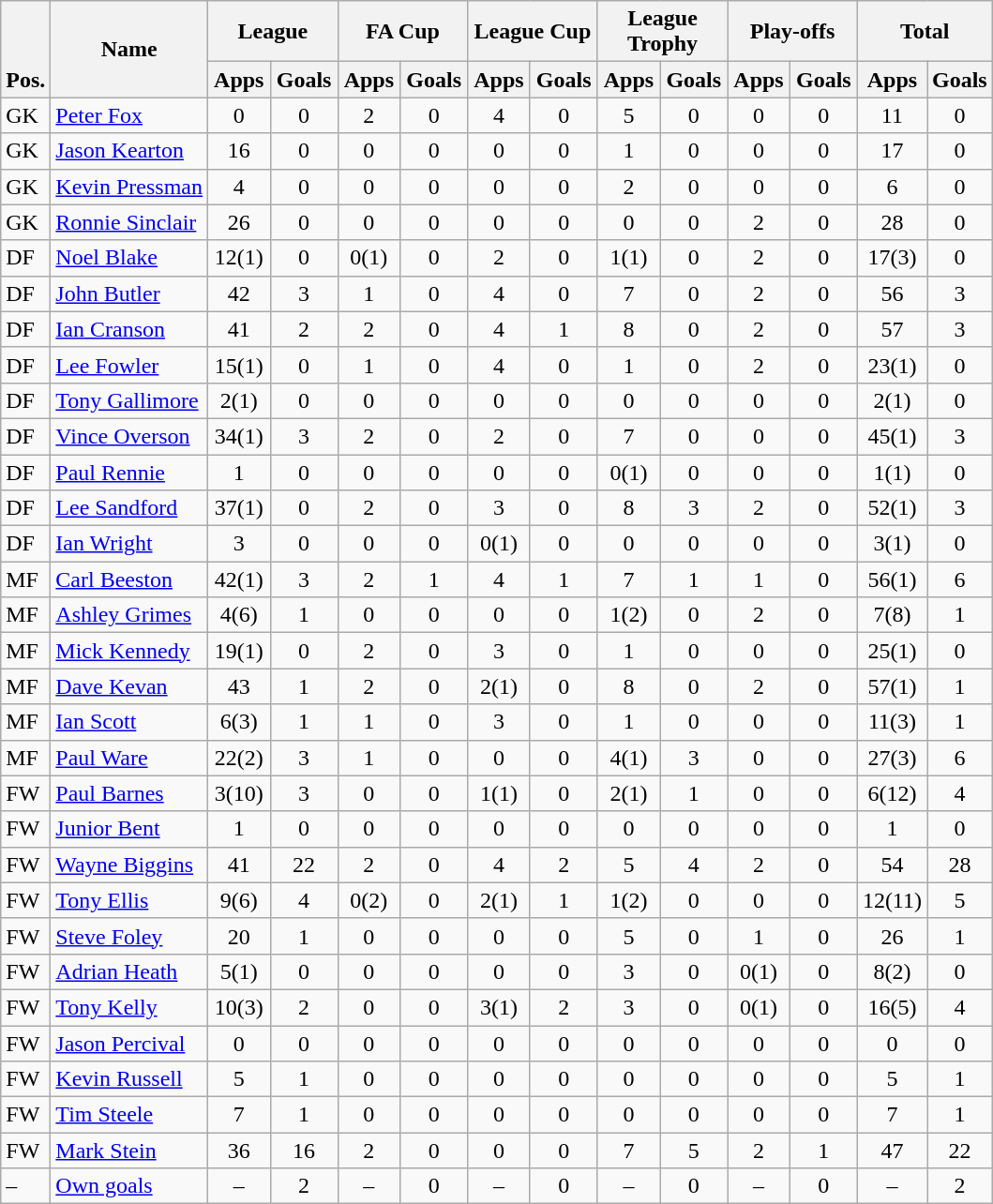<table class="wikitable" style="text-align:center">
<tr>
<th rowspan="2" valign="bottom">Pos.</th>
<th rowspan="2">Name</th>
<th colspan="2" width="85">League</th>
<th colspan="2" width="85">FA Cup</th>
<th colspan="2" width="85">League Cup</th>
<th colspan="2" width="85">League Trophy</th>
<th colspan="2" width="85">Play-offs</th>
<th colspan="2" width="85">Total</th>
</tr>
<tr>
<th>Apps</th>
<th>Goals</th>
<th>Apps</th>
<th>Goals</th>
<th>Apps</th>
<th>Goals</th>
<th>Apps</th>
<th>Goals</th>
<th>Apps</th>
<th>Goals</th>
<th>Apps</th>
<th>Goals</th>
</tr>
<tr>
<td align="left">GK</td>
<td align="left"> <a href='#'>Peter Fox</a></td>
<td>0</td>
<td>0</td>
<td>2</td>
<td>0</td>
<td>4</td>
<td>0</td>
<td>5</td>
<td>0</td>
<td>0</td>
<td>0</td>
<td>11</td>
<td>0</td>
</tr>
<tr>
<td align="left">GK</td>
<td align="left"> <a href='#'>Jason Kearton</a></td>
<td>16</td>
<td>0</td>
<td>0</td>
<td>0</td>
<td>0</td>
<td>0</td>
<td>1</td>
<td>0</td>
<td>0</td>
<td>0</td>
<td>17</td>
<td>0</td>
</tr>
<tr>
<td align="left">GK</td>
<td align="left"> <a href='#'>Kevin Pressman</a></td>
<td>4</td>
<td>0</td>
<td>0</td>
<td>0</td>
<td>0</td>
<td>0</td>
<td>2</td>
<td>0</td>
<td>0</td>
<td>0</td>
<td>6</td>
<td>0</td>
</tr>
<tr>
<td align="left">GK</td>
<td align="left"> <a href='#'>Ronnie Sinclair</a></td>
<td>26</td>
<td>0</td>
<td>0</td>
<td>0</td>
<td>0</td>
<td>0</td>
<td>0</td>
<td>0</td>
<td>2</td>
<td>0</td>
<td>28</td>
<td>0</td>
</tr>
<tr>
<td align="left">DF</td>
<td align="left"> <a href='#'>Noel Blake</a></td>
<td>12(1)</td>
<td>0</td>
<td>0(1)</td>
<td>0</td>
<td>2</td>
<td>0</td>
<td>1(1)</td>
<td>0</td>
<td>2</td>
<td>0</td>
<td>17(3)</td>
<td>0</td>
</tr>
<tr>
<td align="left">DF</td>
<td align="left"> <a href='#'>John Butler</a></td>
<td>42</td>
<td>3</td>
<td>1</td>
<td>0</td>
<td>4</td>
<td>0</td>
<td>7</td>
<td>0</td>
<td>2</td>
<td>0</td>
<td>56</td>
<td>3</td>
</tr>
<tr>
<td align="left">DF</td>
<td align="left"> <a href='#'>Ian Cranson</a></td>
<td>41</td>
<td>2</td>
<td>2</td>
<td>0</td>
<td>4</td>
<td>1</td>
<td>8</td>
<td>0</td>
<td>2</td>
<td>0</td>
<td>57</td>
<td>3</td>
</tr>
<tr>
<td align="left">DF</td>
<td align="left"> <a href='#'>Lee Fowler</a></td>
<td>15(1)</td>
<td>0</td>
<td>1</td>
<td>0</td>
<td>4</td>
<td>0</td>
<td>1</td>
<td>0</td>
<td>2</td>
<td>0</td>
<td>23(1)</td>
<td>0</td>
</tr>
<tr>
<td align="left">DF</td>
<td align="left"> <a href='#'>Tony Gallimore</a></td>
<td>2(1)</td>
<td>0</td>
<td>0</td>
<td>0</td>
<td>0</td>
<td>0</td>
<td>0</td>
<td>0</td>
<td>0</td>
<td>0</td>
<td>2(1)</td>
<td>0</td>
</tr>
<tr>
<td align="left">DF</td>
<td align="left"> <a href='#'>Vince Overson</a></td>
<td>34(1)</td>
<td>3</td>
<td>2</td>
<td>0</td>
<td>2</td>
<td>0</td>
<td>7</td>
<td>0</td>
<td>0</td>
<td>0</td>
<td>45(1)</td>
<td>3</td>
</tr>
<tr>
<td align="left">DF</td>
<td align="left"> <a href='#'>Paul Rennie</a></td>
<td>1</td>
<td>0</td>
<td>0</td>
<td>0</td>
<td>0</td>
<td>0</td>
<td>0(1)</td>
<td>0</td>
<td>0</td>
<td>0</td>
<td>1(1)</td>
<td>0</td>
</tr>
<tr>
<td align="left">DF</td>
<td align="left"> <a href='#'>Lee Sandford</a></td>
<td>37(1)</td>
<td>0</td>
<td>2</td>
<td>0</td>
<td>3</td>
<td>0</td>
<td>8</td>
<td>3</td>
<td>2</td>
<td>0</td>
<td>52(1)</td>
<td>3</td>
</tr>
<tr>
<td align="left">DF</td>
<td align="left"> <a href='#'>Ian Wright</a></td>
<td>3</td>
<td>0</td>
<td>0</td>
<td>0</td>
<td>0(1)</td>
<td>0</td>
<td>0</td>
<td>0</td>
<td>0</td>
<td>0</td>
<td>3(1)</td>
<td>0</td>
</tr>
<tr>
<td align="left">MF</td>
<td align="left"> <a href='#'>Carl Beeston</a></td>
<td>42(1)</td>
<td>3</td>
<td>2</td>
<td>1</td>
<td>4</td>
<td>1</td>
<td>7</td>
<td>1</td>
<td>1</td>
<td>0</td>
<td>56(1)</td>
<td>6</td>
</tr>
<tr>
<td align="left">MF</td>
<td align="left"> <a href='#'>Ashley Grimes</a></td>
<td>4(6)</td>
<td>1</td>
<td>0</td>
<td>0</td>
<td>0</td>
<td>0</td>
<td>1(2)</td>
<td>0</td>
<td>2</td>
<td>0</td>
<td>7(8)</td>
<td>1</td>
</tr>
<tr>
<td align="left">MF</td>
<td align="left"> <a href='#'>Mick Kennedy</a></td>
<td>19(1)</td>
<td>0</td>
<td>2</td>
<td>0</td>
<td>3</td>
<td>0</td>
<td>1</td>
<td>0</td>
<td>0</td>
<td>0</td>
<td>25(1)</td>
<td>0</td>
</tr>
<tr>
<td align="left">MF</td>
<td align="left"> <a href='#'>Dave Kevan</a></td>
<td>43</td>
<td>1</td>
<td>2</td>
<td>0</td>
<td>2(1)</td>
<td>0</td>
<td>8</td>
<td>0</td>
<td>2</td>
<td>0</td>
<td>57(1)</td>
<td>1</td>
</tr>
<tr>
<td align="left">MF</td>
<td align="left"> <a href='#'>Ian Scott</a></td>
<td>6(3)</td>
<td>1</td>
<td>1</td>
<td>0</td>
<td>3</td>
<td>0</td>
<td>1</td>
<td>0</td>
<td>0</td>
<td>0</td>
<td>11(3)</td>
<td>1</td>
</tr>
<tr>
<td align="left">MF</td>
<td align="left"> <a href='#'>Paul Ware</a></td>
<td>22(2)</td>
<td>3</td>
<td>1</td>
<td>0</td>
<td>0</td>
<td>0</td>
<td>4(1)</td>
<td>3</td>
<td>0</td>
<td>0</td>
<td>27(3)</td>
<td>6</td>
</tr>
<tr>
<td align="left">FW</td>
<td align="left"> <a href='#'>Paul Barnes</a></td>
<td>3(10)</td>
<td>3</td>
<td>0</td>
<td>0</td>
<td>1(1)</td>
<td>0</td>
<td>2(1)</td>
<td>1</td>
<td>0</td>
<td>0</td>
<td>6(12)</td>
<td>4</td>
</tr>
<tr>
<td align="left">FW</td>
<td align="left"> <a href='#'>Junior Bent</a></td>
<td>1</td>
<td>0</td>
<td>0</td>
<td>0</td>
<td>0</td>
<td>0</td>
<td>0</td>
<td>0</td>
<td>0</td>
<td>0</td>
<td>1</td>
<td>0</td>
</tr>
<tr>
<td align="left">FW</td>
<td align="left"> <a href='#'>Wayne Biggins</a></td>
<td>41</td>
<td>22</td>
<td>2</td>
<td>0</td>
<td>4</td>
<td>2</td>
<td>5</td>
<td>4</td>
<td>2</td>
<td>0</td>
<td>54</td>
<td>28</td>
</tr>
<tr>
<td align="left">FW</td>
<td align="left"> <a href='#'>Tony Ellis</a></td>
<td>9(6)</td>
<td>4</td>
<td>0(2)</td>
<td>0</td>
<td>2(1)</td>
<td>1</td>
<td>1(2)</td>
<td>0</td>
<td>0</td>
<td>0</td>
<td>12(11)</td>
<td>5</td>
</tr>
<tr>
<td align="left">FW</td>
<td align="left"> <a href='#'>Steve Foley</a></td>
<td>20</td>
<td>1</td>
<td>0</td>
<td>0</td>
<td>0</td>
<td>0</td>
<td>5</td>
<td>0</td>
<td>1</td>
<td>0</td>
<td>26</td>
<td>1</td>
</tr>
<tr>
<td align="left">FW</td>
<td align="left"> <a href='#'>Adrian Heath</a></td>
<td>5(1)</td>
<td>0</td>
<td>0</td>
<td>0</td>
<td>0</td>
<td>0</td>
<td>3</td>
<td>0</td>
<td>0(1)</td>
<td>0</td>
<td>8(2)</td>
<td>0</td>
</tr>
<tr>
<td align="left">FW</td>
<td align="left"> <a href='#'>Tony Kelly</a></td>
<td>10(3)</td>
<td>2</td>
<td>0</td>
<td>0</td>
<td>3(1)</td>
<td>2</td>
<td>3</td>
<td>0</td>
<td>0(1)</td>
<td>0</td>
<td>16(5)</td>
<td>4</td>
</tr>
<tr>
<td align="left">FW</td>
<td align="left"> <a href='#'>Jason Percival</a></td>
<td>0</td>
<td>0</td>
<td>0</td>
<td>0</td>
<td>0</td>
<td>0</td>
<td>0</td>
<td>0</td>
<td>0</td>
<td>0</td>
<td>0</td>
<td>0</td>
</tr>
<tr>
<td align="left">FW</td>
<td align="left"> <a href='#'>Kevin Russell</a></td>
<td>5</td>
<td>1</td>
<td>0</td>
<td>0</td>
<td>0</td>
<td>0</td>
<td>0</td>
<td>0</td>
<td>0</td>
<td>0</td>
<td>5</td>
<td>1</td>
</tr>
<tr>
<td align="left">FW</td>
<td align="left"> <a href='#'>Tim Steele</a></td>
<td>7</td>
<td>1</td>
<td>0</td>
<td>0</td>
<td>0</td>
<td>0</td>
<td>0</td>
<td>0</td>
<td>0</td>
<td>0</td>
<td>7</td>
<td>1</td>
</tr>
<tr>
<td align="left">FW</td>
<td align="left"> <a href='#'>Mark Stein</a></td>
<td>36</td>
<td>16</td>
<td>2</td>
<td>0</td>
<td>0</td>
<td>0</td>
<td>7</td>
<td>5</td>
<td>2</td>
<td>1</td>
<td>47</td>
<td>22</td>
</tr>
<tr>
<td align="left">–</td>
<td align="left"><a href='#'>Own goals</a></td>
<td>–</td>
<td>2</td>
<td>–</td>
<td>0</td>
<td>–</td>
<td>0</td>
<td>–</td>
<td>0</td>
<td>–</td>
<td>0</td>
<td>–</td>
<td>2</td>
</tr>
</table>
